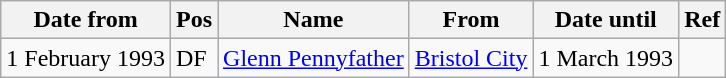<table class="wikitable">
<tr>
<th>Date from</th>
<th>Pos</th>
<th>Name</th>
<th>From</th>
<th>Date until</th>
<th>Ref</th>
</tr>
<tr>
<td>1 February 1993</td>
<td>DF</td>
<td> <a href='#'>Glenn Pennyfather</a></td>
<td> <a href='#'>Bristol City</a></td>
<td>1 March 1993</td>
<td></td>
</tr>
</table>
